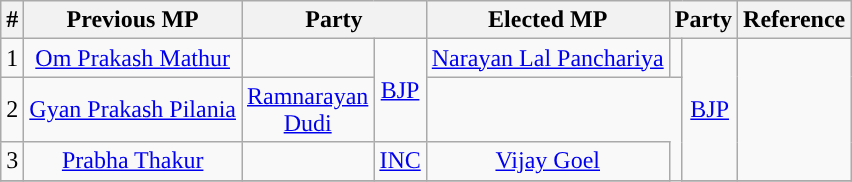<table class="wikitable">
<tr>
<th>#</th>
<th>Previous MP</th>
<th colspan=2>Party</th>
<th>Elected MP</th>
<th colspan=2>Party</th>
<th>Reference</th>
</tr>
<tr style="text-align:center;">
<td>1</td>
<td><a href='#'>Om Prakash Mathur</a></td>
<td width="1px"></td>
<td rowspan=2><a href='#'>BJP</a></td>
<td><a href='#'>Narayan Lal Panchariya</a></td>
<td width="1px"></td>
<td rowspan=3><a href='#'>BJP</a></td>
<td rowspan=3></td>
</tr>
<tr style="text-align:center;">
<td>2</td>
<td><a href='#'>Gyan Prakash Pilania</a></td>
<td><a href='#'>Ramnarayan Dudi</a></td>
</tr>
<tr style="text-align:center;">
<td>3</td>
<td><a href='#'>Prabha Thakur</a></td>
<td></td>
<td><a href='#'>INC</a></td>
<td><a href='#'>Vijay Goel</a></td>
</tr>
<tr style="text-align:center;">
</tr>
</table>
